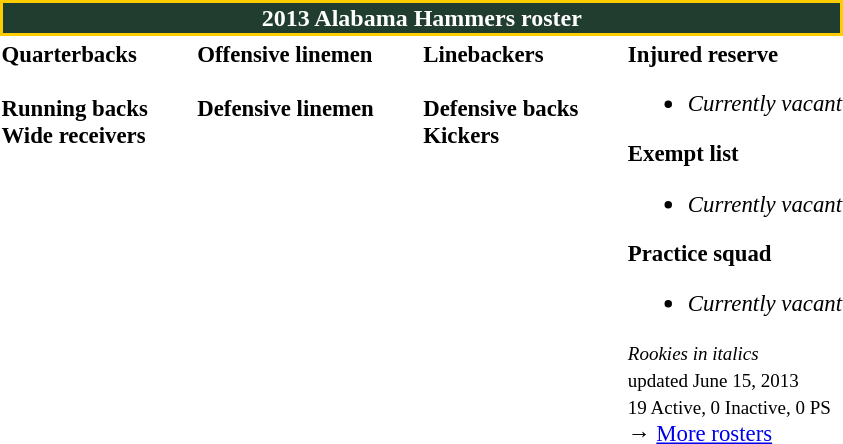<table class="toccolours" style="text-align: left;">
<tr>
<th colspan="7" style="background-color:#213D30; border:2px  solid #ffcc00; color:white; text-align:center;"><strong>2013 Alabama Hammers roster</strong></th>
</tr>
<tr>
<td style="font-size: 95%;" valign="top"><strong>Quarterbacks</strong><br><br><strong>Running backs</strong>
<br><strong>Wide receivers</strong>




</td>
<td style="width: 25px;"></td>
<td style="font-size: 95%;" valign="top"><strong>Offensive linemen</strong><br>

<br><strong>Defensive linemen</strong>



</td>
<td style="width: 25px;"></td>
<td style="font-size: 95%;" valign="top"><strong>Linebackers</strong><br><br><strong>Defensive backs</strong>


<br><strong>Kickers</strong>
</td>
<td style="width: 25px;"></td>
<td style="font-size: 95%;" valign="top"><strong>Injured reserve</strong><br><ul><li><em>Currently vacant</em></li></ul><strong>Exempt list</strong><ul><li><em>Currently vacant</em></li></ul><strong>Practice squad</strong><ul><li><em>Currently vacant</em></li></ul><small><em>Rookies in italics</em><br> updated June 15, 2013</small><br>
<small>19 Active, 0 Inactive, 0 PS</small><br>→ <a href='#'>More rosters</a></td>
</tr>
<tr>
</tr>
</table>
